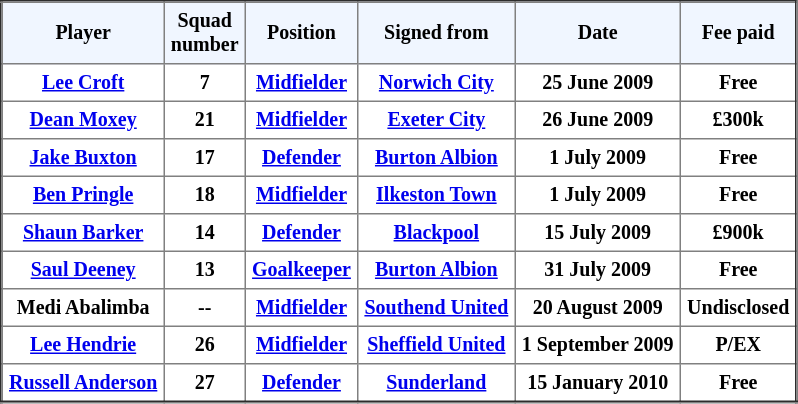<table border="2" cellpadding="4" style="border-collapse:collapse; text-align:center; font-size:smaller;">
<tr style="background:#f0f6ff;">
<th><strong>Player</strong></th>
<th><strong>Squad<br>number</strong></th>
<th><strong>Position</strong></th>
<th><strong>Signed from</strong></th>
<th><strong>Date</strong></th>
<th><strong>Fee paid</strong></th>
</tr>
<tr bgcolor="">
<th><a href='#'>Lee Croft</a></th>
<th>7</th>
<th><a href='#'>Midfielder</a></th>
<th><a href='#'>Norwich City</a></th>
<th>25 June 2009</th>
<th>Free</th>
</tr>
<tr bgcolor="">
<th><a href='#'>Dean Moxey</a></th>
<th>21</th>
<th><a href='#'>Midfielder</a></th>
<th><a href='#'>Exeter City</a></th>
<th>26 June 2009</th>
<th>£300k</th>
</tr>
<tr bgcolor="">
<th><a href='#'>Jake Buxton</a></th>
<th>17</th>
<th><a href='#'>Defender</a></th>
<th><a href='#'>Burton Albion</a></th>
<th>1 July 2009</th>
<th>Free</th>
</tr>
<tr bgcolor="">
<th><a href='#'>Ben Pringle</a></th>
<th>18</th>
<th><a href='#'>Midfielder</a></th>
<th><a href='#'>Ilkeston Town</a></th>
<th>1 July 2009</th>
<th>Free</th>
</tr>
<tr bgcolor="">
<th><a href='#'>Shaun Barker</a></th>
<th>14</th>
<th><a href='#'>Defender</a></th>
<th><a href='#'>Blackpool</a></th>
<th>15 July 2009</th>
<th>£900k</th>
</tr>
<tr bgcolor="">
<th><a href='#'>Saul Deeney</a></th>
<th>13</th>
<th><a href='#'>Goalkeeper</a></th>
<th><a href='#'>Burton Albion</a></th>
<th>31 July 2009</th>
<th>Free</th>
</tr>
<tr bgcolor="">
<th>Medi Abalimba</th>
<th>--</th>
<th><a href='#'>Midfielder</a></th>
<th><a href='#'>Southend United</a></th>
<th>20 August 2009</th>
<th>Undisclosed</th>
</tr>
<tr bgcolor="">
<th><a href='#'>Lee Hendrie</a></th>
<th>26</th>
<th><a href='#'>Midfielder</a></th>
<th><a href='#'>Sheffield United</a></th>
<th>1 September 2009</th>
<th>P/EX</th>
</tr>
<tr bgcolor="">
<th><a href='#'>Russell Anderson</a></th>
<th>27</th>
<th><a href='#'>Defender</a></th>
<th><a href='#'>Sunderland</a></th>
<th>15 January 2010</th>
<th>Free</th>
</tr>
</table>
